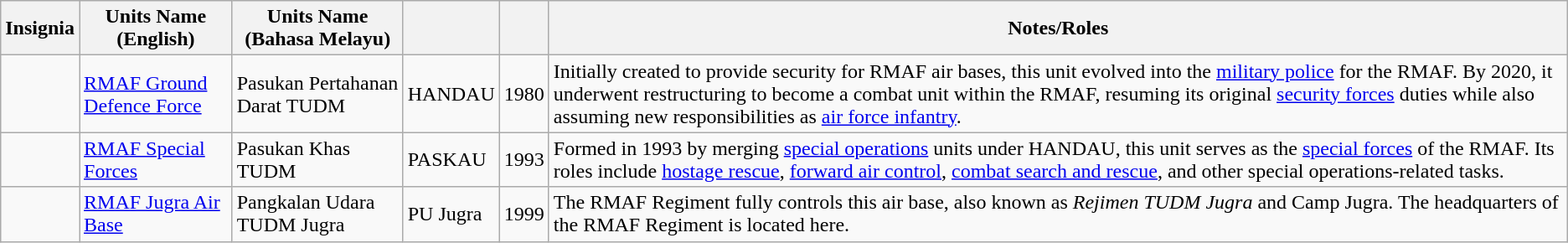<table class="wikitable">
<tr>
<th>Insignia</th>
<th>Units Name (English)</th>
<th>Units Name (Bahasa Melayu)</th>
<th></th>
<th></th>
<th>Notes/Roles</th>
</tr>
<tr>
<td></td>
<td><a href='#'>RMAF Ground Defence Force</a></td>
<td>Pasukan Pertahanan Darat TUDM</td>
<td>HANDAU</td>
<td>1980</td>
<td>Initially created to provide security for RMAF air bases, this unit evolved into the <a href='#'>military police</a> for the RMAF. By 2020, it underwent restructuring to become a combat unit within the RMAF, resuming its original <a href='#'>security forces</a> duties while also assuming new responsibilities as <a href='#'>air force infantry</a>.</td>
</tr>
<tr>
<td></td>
<td><a href='#'>RMAF Special Forces</a></td>
<td>Pasukan Khas TUDM</td>
<td>PASKAU</td>
<td>1993</td>
<td>Formed in 1993 by merging <a href='#'>special operations</a> units under HANDAU, this unit serves as the <a href='#'>special forces</a> of the RMAF. Its roles include <a href='#'>hostage rescue</a>, <a href='#'>forward air control</a>, <a href='#'>combat search and rescue</a>, and other special operations-related tasks.</td>
</tr>
<tr>
<td></td>
<td><a href='#'>RMAF Jugra Air Base</a></td>
<td>Pangkalan Udara TUDM Jugra</td>
<td>PU Jugra</td>
<td>1999</td>
<td>The RMAF Regiment fully controls this air base, also known as <em>Rejimen TUDM Jugra</em> and Camp Jugra. The headquarters of the RMAF Regiment is located here.</td>
</tr>
</table>
